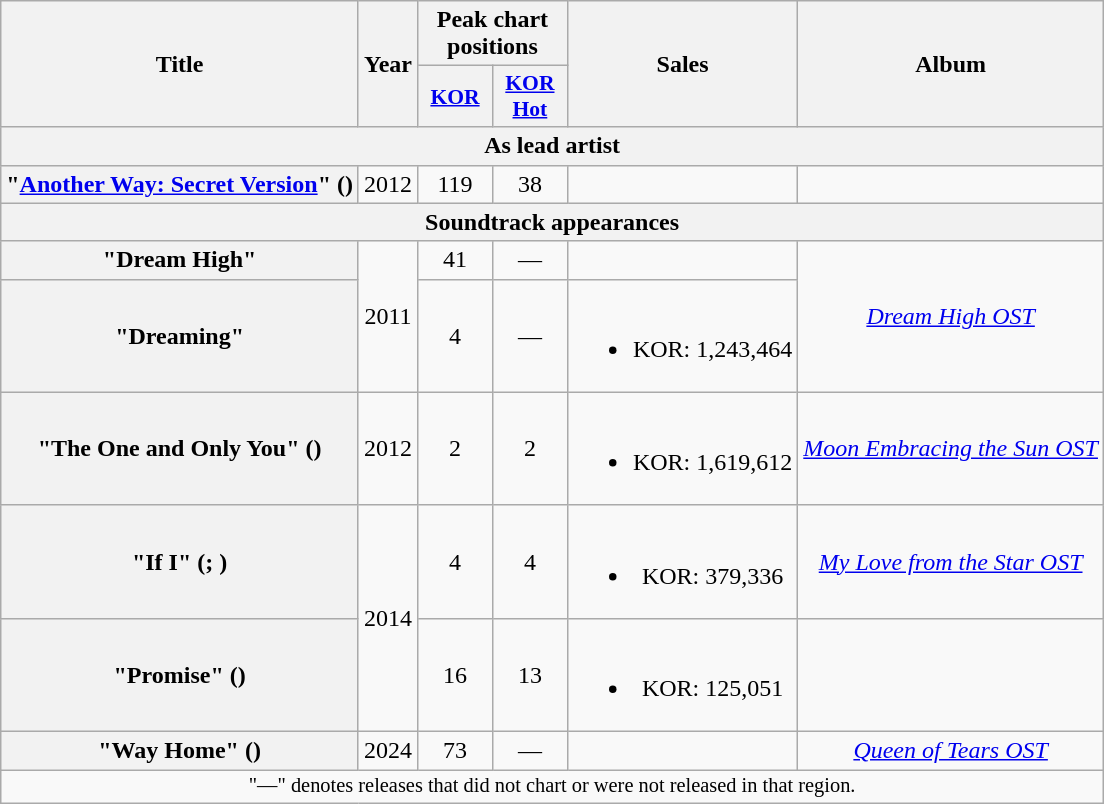<table class="wikitable plainrowheaders" style="text-align:center">
<tr>
<th scope="col" rowspan="2">Title</th>
<th scope="col" rowspan="2">Year</th>
<th scope="col" colspan="2">Peak chart positions</th>
<th scope="col" rowspan="2">Sales</th>
<th scope="col" rowspan="2">Album</th>
</tr>
<tr>
<th scope="col" style="width:3em;font-size:90%"><a href='#'>KOR</a><br></th>
<th scope="col" style="width:3em;font-size:90%"><a href='#'>KOR Hot</a><br></th>
</tr>
<tr>
<th colspan="6">As lead artist</th>
</tr>
<tr>
<th scope="row">"<a href='#'>Another Way: Secret Version</a>" ()</th>
<td>2012</td>
<td>119</td>
<td>38</td>
<td></td>
<td></td>
</tr>
<tr>
<th colspan="6">Soundtrack appearances</th>
</tr>
<tr>
<th scope="row">"Dream High" </th>
<td rowspan="2">2011</td>
<td>41</td>
<td>—</td>
<td></td>
<td rowspan="2"><em><a href='#'>Dream High OST</a></em></td>
</tr>
<tr>
<th scope="row">"Dreaming"</th>
<td>4</td>
<td>—</td>
<td><br><ul><li>KOR: 1,243,464</li></ul></td>
</tr>
<tr>
<th scope="row">"The One and Only You" ()</th>
<td>2012</td>
<td>2</td>
<td>2</td>
<td><br><ul><li>KOR: 1,619,612</li></ul></td>
<td><em><a href='#'>Moon Embracing the Sun OST</a></em></td>
</tr>
<tr>
<th scope="row">"If I" (; )</th>
<td rowspan="2">2014</td>
<td>4</td>
<td>4</td>
<td><br><ul><li>KOR: 379,336</li></ul></td>
<td><em><a href='#'>My Love from the Star OST</a></em></td>
</tr>
<tr>
<th scope="row">"Promise" ()</th>
<td>16</td>
<td>13</td>
<td><br><ul><li>KOR: 125,051</li></ul></td>
<td></td>
</tr>
<tr>
<th scope="row">"Way Home" ()</th>
<td>2024</td>
<td>73</td>
<td>—</td>
<td></td>
<td><em><a href='#'>Queen of Tears OST</a></em></td>
</tr>
<tr>
<td colspan="6" style="font-size:85%">"—" denotes releases that did not chart or were not released in that region.</td>
</tr>
</table>
